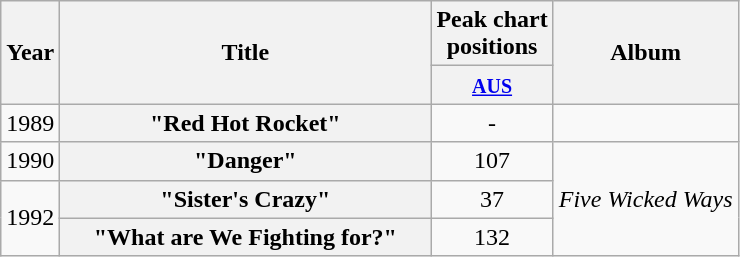<table class="wikitable plainrowheaders" style="text-align:center;" border="1">
<tr>
<th scope="col" rowspan="2">Year</th>
<th scope="col" rowspan="2" style="width:15em;">Title</th>
<th scope="col" colspan="1">Peak chart<br>positions</th>
<th scope="col" rowspan="2">Album</th>
</tr>
<tr>
<th scope="col" style="text-align:center;"><small><a href='#'>AUS</a></small><br></th>
</tr>
<tr>
<td>1989</td>
<th scope="row">"Red Hot Rocket"</th>
<td style="text-align:center;">-</td>
<td></td>
</tr>
<tr>
<td>1990</td>
<th scope="row">"Danger"</th>
<td style="text-align:center;">107</td>
<td rowspan="3"><em>Five Wicked Ways</em></td>
</tr>
<tr>
<td rowspan="2">1992</td>
<th scope="row">"Sister's Crazy"</th>
<td style="text-align:center;">37</td>
</tr>
<tr>
<th scope="row">"What are We Fighting for?"</th>
<td style="text-align:center;">132</td>
</tr>
</table>
